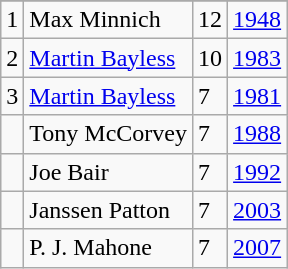<table class="wikitable">
<tr>
</tr>
<tr>
<td>1</td>
<td>Max Minnich</td>
<td>12</td>
<td><a href='#'>1948</a></td>
</tr>
<tr>
<td>2</td>
<td><a href='#'>Martin Bayless</a></td>
<td>10</td>
<td><a href='#'>1983</a></td>
</tr>
<tr>
<td>3</td>
<td><a href='#'>Martin Bayless</a></td>
<td>7</td>
<td><a href='#'>1981</a></td>
</tr>
<tr>
<td></td>
<td>Tony McCorvey</td>
<td>7</td>
<td><a href='#'>1988</a></td>
</tr>
<tr>
<td></td>
<td>Joe Bair</td>
<td>7</td>
<td><a href='#'>1992</a></td>
</tr>
<tr>
<td></td>
<td>Janssen Patton</td>
<td>7</td>
<td><a href='#'>2003</a></td>
</tr>
<tr>
<td></td>
<td>P. J. Mahone</td>
<td>7</td>
<td><a href='#'>2007</a></td>
</tr>
</table>
